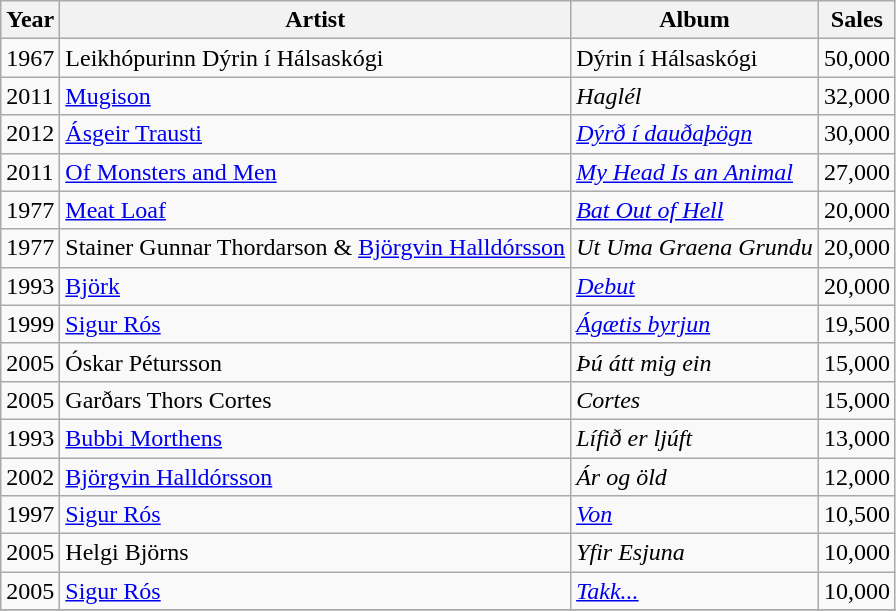<table class="wikitable">
<tr>
<th>Year</th>
<th>Artist</th>
<th>Album</th>
<th>Sales</th>
</tr>
<tr>
<td>1967</td>
<td>Leikhópurinn Dýrin í Hálsaskógi</td>
<td>Dýrin í Hálsaskógi</td>
<td>50,000</td>
</tr>
<tr>
<td>2011</td>
<td><a href='#'>Mugison</a></td>
<td><em>Haglél</em></td>
<td>32,000</td>
</tr>
<tr>
<td>2012</td>
<td><a href='#'>Ásgeir Trausti</a></td>
<td><em><a href='#'>Dýrð í dauðaþögn</a></em></td>
<td>30,000</td>
</tr>
<tr>
<td>2011</td>
<td><a href='#'>Of Monsters and Men</a></td>
<td><em><a href='#'>My Head Is an Animal</a></em></td>
<td>27,000</td>
</tr>
<tr>
<td>1977</td>
<td><a href='#'>Meat Loaf</a></td>
<td><em><a href='#'>Bat Out of Hell</a></em></td>
<td>20,000</td>
</tr>
<tr>
<td>1977</td>
<td>Stainer Gunnar Thordarson & <a href='#'>Björgvin Halldórsson</a></td>
<td><em>Ut Uma Graena Grundu</em></td>
<td>20,000</td>
</tr>
<tr>
<td>1993</td>
<td><a href='#'>Björk</a></td>
<td><em><a href='#'>Debut</a></em></td>
<td>20,000</td>
</tr>
<tr>
<td>1999</td>
<td><a href='#'>Sigur Rós</a></td>
<td><em><a href='#'>Ágætis byrjun</a></em></td>
<td>19,500</td>
</tr>
<tr>
<td>2005</td>
<td>Óskar Pétursson</td>
<td><em>Þú átt mig ein</em></td>
<td>15,000</td>
</tr>
<tr>
<td>2005</td>
<td>Garðars Thors Cortes</td>
<td><em>Cortes</em></td>
<td>15,000</td>
</tr>
<tr>
<td>1993</td>
<td><a href='#'>Bubbi Morthens</a></td>
<td><em>Lífið er ljúft</em></td>
<td>13,000</td>
</tr>
<tr>
<td>2002</td>
<td><a href='#'>Björgvin Halldórsson</a></td>
<td><em>Ár og öld</em></td>
<td>12,000</td>
</tr>
<tr>
<td>1997</td>
<td><a href='#'>Sigur Rós</a></td>
<td><em><a href='#'>Von</a></em></td>
<td>10,500</td>
</tr>
<tr>
<td>2005</td>
<td>Helgi Björns</td>
<td><em>Yfir Esjuna</em></td>
<td>10,000</td>
</tr>
<tr>
<td>2005</td>
<td><a href='#'>Sigur Rós</a></td>
<td><em><a href='#'>Takk...</a></em></td>
<td>10,000</td>
</tr>
<tr>
</tr>
</table>
